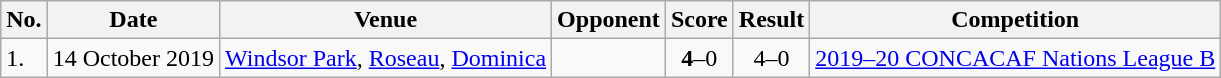<table class="wikitable">
<tr>
<th>No.</th>
<th>Date</th>
<th>Venue</th>
<th>Opponent</th>
<th>Score</th>
<th>Result</th>
<th>Competition</th>
</tr>
<tr>
<td>1.</td>
<td>14 October 2019</td>
<td><a href='#'>Windsor Park</a>, <a href='#'>Roseau</a>, <a href='#'>Dominica</a></td>
<td></td>
<td align=center><strong>4</strong>–0</td>
<td align=center>4–0</td>
<td><a href='#'>2019–20 CONCACAF Nations League B</a></td>
</tr>
</table>
